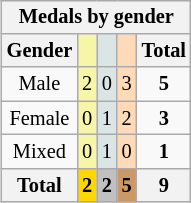<table class=wikitable style=font-size:85%;float:right;text-align:center>
<tr>
<th colspan=5>Medals by gender</th>
</tr>
<tr>
<th>Gender</th>
<td bgcolor=F7F6A8></td>
<td bgcolor=DCE5E5></td>
<td bgcolor=FFDAB9></td>
<th>Total</th>
</tr>
<tr>
<td>Male</td>
<td bgcolor=F7F6A8>2</td>
<td bgcolor=DCE5E5>0</td>
<td bgcolor=FFDAB9>3</td>
<td><strong>5</strong></td>
</tr>
<tr>
<td>Female</td>
<td bgcolor=F7F6A8>0</td>
<td bgcolor=DCE5E5>1</td>
<td bgcolor=FFDAB9>2</td>
<td><strong>3</strong></td>
</tr>
<tr>
<td>Mixed</td>
<td bgcolor=F7F6A8>0</td>
<td bgcolor=DCE5E5>1</td>
<td bgcolor=FFDAB9>0</td>
<td><strong>1</strong></td>
</tr>
<tr>
<th>Total</th>
<th style=background:gold>2</th>
<th style=background:silver>2</th>
<th style=background:#c96>5</th>
<th>9</th>
</tr>
</table>
